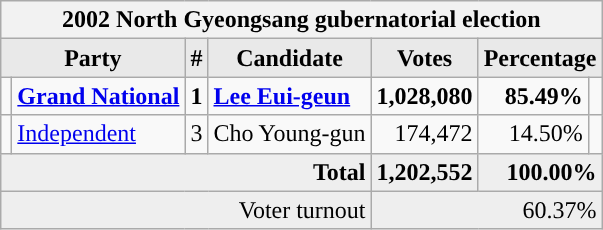<table class="wikitable">
<tr>
<th colspan="7">2002 North Gyeongsang gubernatorial election</th>
</tr>
<tr>
<th style="background-color:#E9E9E9" colspan=2>Party</th>
<th style="background-color:#E9E9E9">#</th>
<th style="background-color:#E9E9E9">Candidate</th>
<th style="background-color:#E9E9E9">Votes</th>
<th style="background-color:#E9E9E9" colspan=2>Percentage</th>
</tr>
<tr style="font-weight:bold">
<td></td>
<td align=left><a href='#'>Grand National</a></td>
<td align=center>1</td>
<td align=left><a href='#'>Lee Eui-geun</a></td>
<td align=right>1,028,080</td>
<td align=right>85.49%</td>
<td align=right></td>
</tr>
<tr>
<td></td>
<td align=left><a href='#'>Independent</a></td>
<td align=center>3</td>
<td align=left>Cho Young-gun</td>
<td align=right>174,472</td>
<td align=right>14.50%</td>
<td align=right></td>
</tr>
<tr bgcolor="#EEEEEE" style="font-weight:bold">
<td colspan="4" align=right>Total</td>
<td align=right>1,202,552</td>
<td align=right colspan=2>100.00%</td>
</tr>
<tr bgcolor="#EEEEEE">
<td colspan="4" align="right">Voter turnout</td>
<td colspan="3" align="right">60.37%</td>
</tr>
</table>
